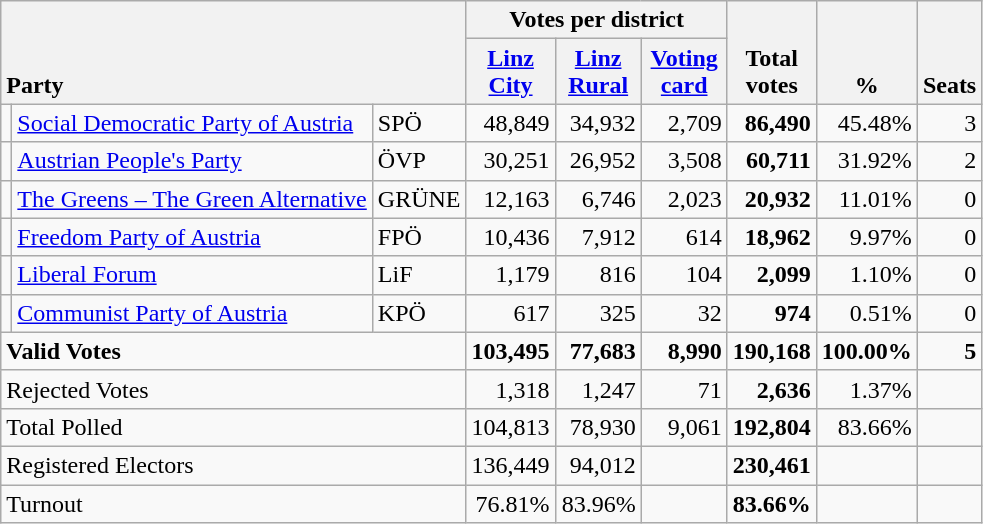<table class="wikitable" border="1" style="text-align:right;">
<tr>
<th style="text-align:left;" valign=bottom rowspan=2 colspan=3>Party</th>
<th colspan=3>Votes per district</th>
<th align=center valign=bottom rowspan=2 width="50">Total<br>votes</th>
<th align=center valign=bottom rowspan=2 width="50">%</th>
<th align=center valign=bottom rowspan=2>Seats</th>
</tr>
<tr>
<th align=center valign=bottom width="50"><a href='#'>Linz<br>City</a></th>
<th align=center valign=bottom width="50"><a href='#'>Linz<br>Rural</a></th>
<th align=center valign=bottom width="50"><a href='#'>Voting<br>card</a></th>
</tr>
<tr>
<td></td>
<td align=left><a href='#'>Social Democratic Party of Austria</a></td>
<td align=left>SPÖ</td>
<td>48,849</td>
<td>34,932</td>
<td>2,709</td>
<td><strong>86,490</strong></td>
<td>45.48%</td>
<td>3</td>
</tr>
<tr>
<td></td>
<td align=left><a href='#'>Austrian People's Party</a></td>
<td align=left>ÖVP</td>
<td>30,251</td>
<td>26,952</td>
<td>3,508</td>
<td><strong>60,711</strong></td>
<td>31.92%</td>
<td>2</td>
</tr>
<tr>
<td></td>
<td align=left style="white-space: nowrap;"><a href='#'>The Greens – The Green Alternative</a></td>
<td align=left>GRÜNE</td>
<td>12,163</td>
<td>6,746</td>
<td>2,023</td>
<td><strong>20,932</strong></td>
<td>11.01%</td>
<td>0</td>
</tr>
<tr>
<td></td>
<td align=left><a href='#'>Freedom Party of Austria</a></td>
<td align=left>FPÖ</td>
<td>10,436</td>
<td>7,912</td>
<td>614</td>
<td><strong>18,962</strong></td>
<td>9.97%</td>
<td>0</td>
</tr>
<tr>
<td></td>
<td align=left><a href='#'>Liberal Forum</a></td>
<td align=left>LiF</td>
<td>1,179</td>
<td>816</td>
<td>104</td>
<td><strong>2,099</strong></td>
<td>1.10%</td>
<td>0</td>
</tr>
<tr>
<td></td>
<td align=left><a href='#'>Communist Party of Austria</a></td>
<td align=left>KPÖ</td>
<td>617</td>
<td>325</td>
<td>32</td>
<td><strong>974</strong></td>
<td>0.51%</td>
<td>0</td>
</tr>
<tr style="font-weight:bold">
<td align=left colspan=3>Valid Votes</td>
<td>103,495</td>
<td>77,683</td>
<td>8,990</td>
<td>190,168</td>
<td>100.00%</td>
<td>5</td>
</tr>
<tr>
<td align=left colspan=3>Rejected Votes</td>
<td>1,318</td>
<td>1,247</td>
<td>71</td>
<td><strong>2,636</strong></td>
<td>1.37%</td>
<td></td>
</tr>
<tr>
<td align=left colspan=3>Total Polled</td>
<td>104,813</td>
<td>78,930</td>
<td>9,061</td>
<td><strong>192,804</strong></td>
<td>83.66%</td>
<td></td>
</tr>
<tr>
<td align=left colspan=3>Registered Electors</td>
<td>136,449</td>
<td>94,012</td>
<td></td>
<td><strong>230,461</strong></td>
<td></td>
<td></td>
</tr>
<tr>
<td align=left colspan=3>Turnout</td>
<td>76.81%</td>
<td>83.96%</td>
<td></td>
<td><strong>83.66%</strong></td>
<td></td>
<td></td>
</tr>
</table>
